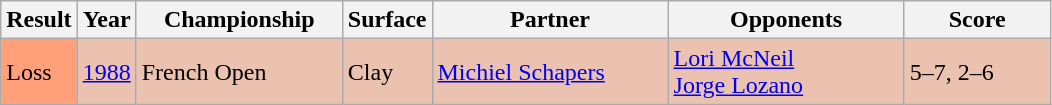<table class="sortable wikitable">
<tr>
<th>Result</th>
<th>Year</th>
<th style="width:130px">Championship</th>
<th style="width:50px">Surface</th>
<th style="width:150px">Partner</th>
<th style="width:150px">Opponents</th>
<th style="width:90px" class="unsortable">Score</th>
</tr>
<tr style="background:#ebc2af;">
<td style="background:#ffa07a;">Loss</td>
<td><a href='#'>1988</a></td>
<td>French Open</td>
<td>Clay</td>
<td> <a href='#'>Michiel Schapers</a></td>
<td> <a href='#'>Lori McNeil</a> <br>  <a href='#'>Jorge Lozano</a></td>
<td>5–7, 2–6</td>
</tr>
</table>
